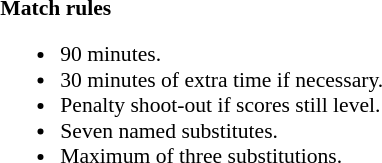<table width=100% style="font-size: 90%">
<tr>
<td></td>
<td style="width:60%; vertical-align:top;"><br><strong>Match rules</strong><ul><li>90 minutes.</li><li>30 minutes of extra time if necessary.</li><li>Penalty shoot-out if scores still level.</li><li>Seven named substitutes.</li><li>Maximum of three substitutions.</li></ul></td>
</tr>
</table>
